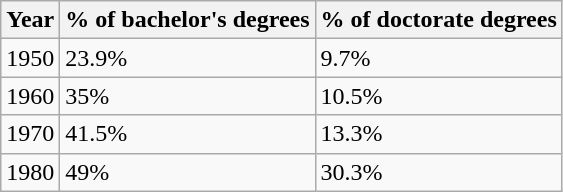<table class="wikitable">
<tr>
<th>Year</th>
<th>% of bachelor's degrees</th>
<th>% of doctorate degrees</th>
</tr>
<tr>
<td>1950</td>
<td>23.9%</td>
<td>9.7%</td>
</tr>
<tr>
<td>1960</td>
<td>35%</td>
<td>10.5%</td>
</tr>
<tr>
<td>1970</td>
<td>41.5%</td>
<td>13.3%</td>
</tr>
<tr>
<td>1980</td>
<td>49%</td>
<td>30.3%</td>
</tr>
</table>
